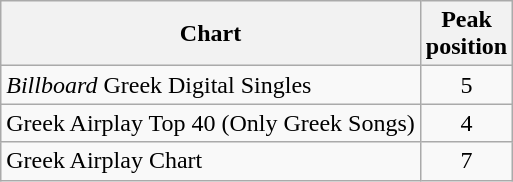<table class="wikitable sortable">
<tr>
<th>Chart</th>
<th>Peak<br>position</th>
</tr>
<tr>
<td><em>Billboard</em> Greek Digital Singles</td>
<td style="text-align:center;">5 </td>
</tr>
<tr>
<td>Greek Airplay Top 40 (Only Greek Songs)</td>
<td style="text-align:center;">4 </td>
</tr>
<tr>
<td>Greek Airplay Chart</td>
<td style="text-align:center;">7</td>
</tr>
</table>
